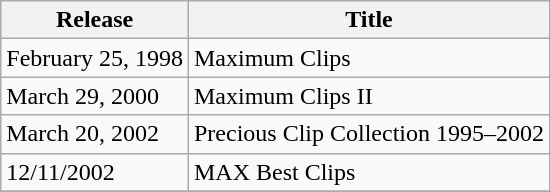<table class="wikitable">
<tr>
<th>Release</th>
<th>Title</th>
</tr>
<tr>
<td>February 25, 1998</td>
<td>Maximum Clips</td>
</tr>
<tr>
<td>March 29, 2000</td>
<td>Maximum Clips II</td>
</tr>
<tr>
<td>March 20, 2002</td>
<td>Precious Clip Collection 1995–2002</td>
</tr>
<tr>
<td>12/11/2002</td>
<td>MAX Best Clips</td>
</tr>
<tr>
</tr>
</table>
